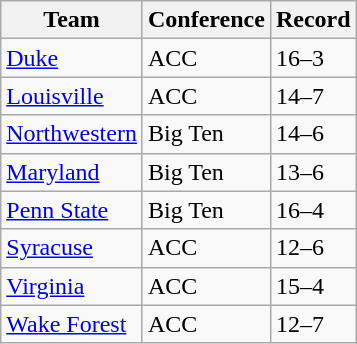<table class="wikitable">
<tr>
<th>Team</th>
<th>Conference</th>
<th>Record</th>
</tr>
<tr>
<td><a href='#'>Duke</a></td>
<td>ACC</td>
<td>16–3</td>
</tr>
<tr>
<td><a href='#'>Louisville</a></td>
<td>ACC</td>
<td>14–7</td>
</tr>
<tr>
<td><a href='#'>Northwestern</a></td>
<td>Big Ten</td>
<td>14–6</td>
</tr>
<tr>
<td><a href='#'>Maryland</a></td>
<td>Big Ten</td>
<td>13–6</td>
</tr>
<tr>
<td><a href='#'>Penn State</a></td>
<td>Big Ten</td>
<td>16–4</td>
</tr>
<tr>
<td><a href='#'>Syracuse</a></td>
<td>ACC</td>
<td>12–6</td>
</tr>
<tr>
<td><a href='#'>Virginia</a></td>
<td>ACC</td>
<td>15–4</td>
</tr>
<tr>
<td><a href='#'>Wake Forest</a></td>
<td>ACC</td>
<td>12–7</td>
</tr>
</table>
